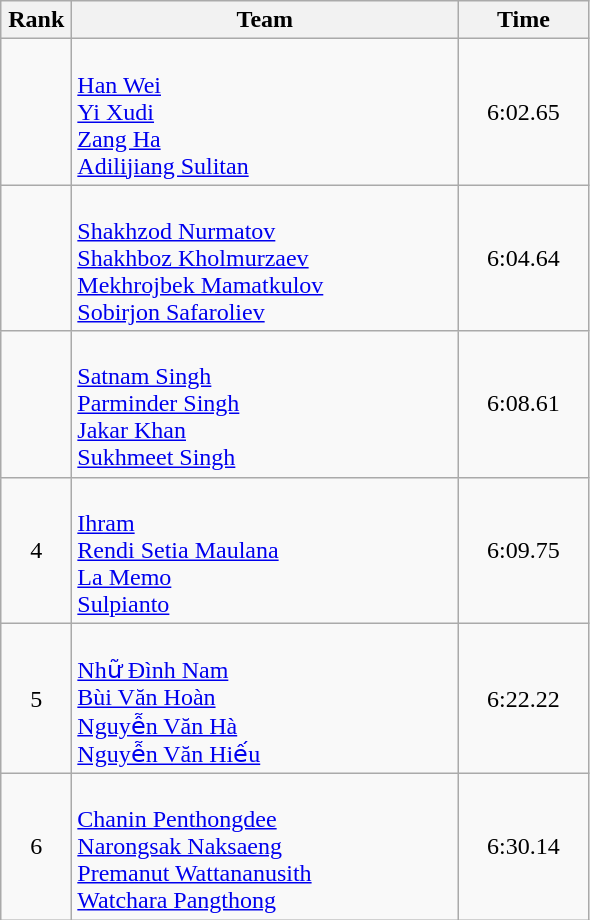<table class=wikitable style="text-align:center">
<tr>
<th width=40>Rank</th>
<th width=250>Team</th>
<th width=80>Time</th>
</tr>
<tr>
<td></td>
<td align="left"><br><a href='#'>Han Wei</a><br><a href='#'>Yi Xudi</a><br><a href='#'>Zang Ha</a><br><a href='#'>Adilijiang Sulitan</a></td>
<td>6:02.65</td>
</tr>
<tr>
<td></td>
<td align="left"><br><a href='#'>Shakhzod Nurmatov</a><br><a href='#'>Shakhboz Kholmurzaev</a><br><a href='#'>Mekhrojbek Mamatkulov</a><br><a href='#'>Sobirjon Safaroliev</a></td>
<td>6:04.64</td>
</tr>
<tr>
<td></td>
<td align="left"><br><a href='#'>Satnam Singh</a><br><a href='#'>Parminder Singh</a><br><a href='#'>Jakar Khan</a><br><a href='#'>Sukhmeet Singh</a></td>
<td>6:08.61</td>
</tr>
<tr>
<td>4</td>
<td align="left"><br><a href='#'>Ihram</a><br><a href='#'>Rendi Setia Maulana</a><br><a href='#'>La Memo</a><br><a href='#'>Sulpianto</a></td>
<td>6:09.75</td>
</tr>
<tr>
<td>5</td>
<td align="left"><br><a href='#'>Nhữ Đình Nam</a><br><a href='#'>Bùi Văn Hoàn</a><br><a href='#'>Nguyễn Văn Hà</a><br><a href='#'>Nguyễn Văn Hiếu</a></td>
<td>6:22.22</td>
</tr>
<tr>
<td>6</td>
<td align="left"><br><a href='#'>Chanin Penthongdee</a><br><a href='#'>Narongsak Naksaeng</a><br><a href='#'>Premanut Wattananusith</a><br><a href='#'>Watchara Pangthong</a></td>
<td>6:30.14</td>
</tr>
</table>
